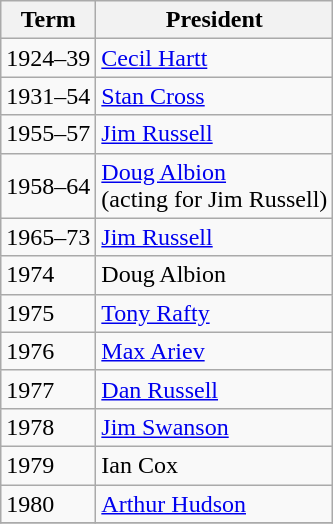<table class="wikitable">
<tr>
<th align="left">Term</th>
<th align="left">President</th>
</tr>
<tr>
<td align="left">1924–39</td>
<td align="centr"><a href='#'>Cecil Hartt</a></td>
</tr>
<tr>
<td align="left">1931–54</td>
<td align="centr"><a href='#'>Stan Cross</a></td>
</tr>
<tr>
<td align="left">1955–57</td>
<td align="centr"><a href='#'>Jim Russell</a></td>
</tr>
<tr>
<td align="left">1958–64</td>
<td align="centr"><a href='#'>Doug Albion</a> <br>(acting for Jim Russell)</td>
</tr>
<tr>
<td align="left">1965–73</td>
<td align="centr"><a href='#'>Jim Russell</a></td>
</tr>
<tr>
<td align="left">1974</td>
<td align="centr">Doug Albion</td>
</tr>
<tr>
<td align="left">1975</td>
<td align="centr"><a href='#'>Tony Rafty</a></td>
</tr>
<tr>
<td align="left">1976</td>
<td align="centr"><a href='#'>Max Ariev</a></td>
</tr>
<tr>
<td align="left">1977</td>
<td align="centr"><a href='#'>Dan Russell</a></td>
</tr>
<tr>
<td align="left">1978</td>
<td align="centr"><a href='#'>Jim Swanson</a></td>
</tr>
<tr>
<td align="left">1979</td>
<td align="centr">Ian Cox</td>
</tr>
<tr>
<td align="left">1980</td>
<td align="centr"><a href='#'>Arthur Hudson</a></td>
</tr>
<tr>
</tr>
</table>
